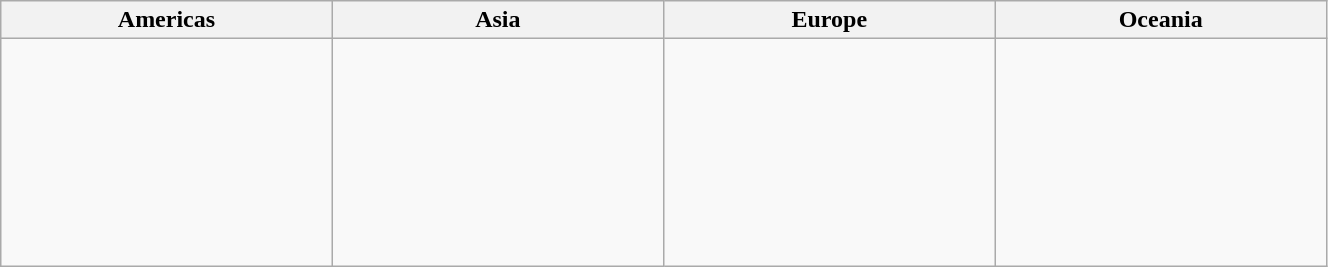<table class=wikitable width=70%>
<tr>
<th width=13%>Americas</th>
<th width=13%>Asia</th>
<th width=13%>Europe</th>
<th width=13%>Oceania</th>
</tr>
<tr valign=top>
<td><br> <br> <br> <br> </td>
<td></td>
<td><br> <br> <br> <br> <br> <br> <br> <br> </td>
<td></td>
</tr>
</table>
